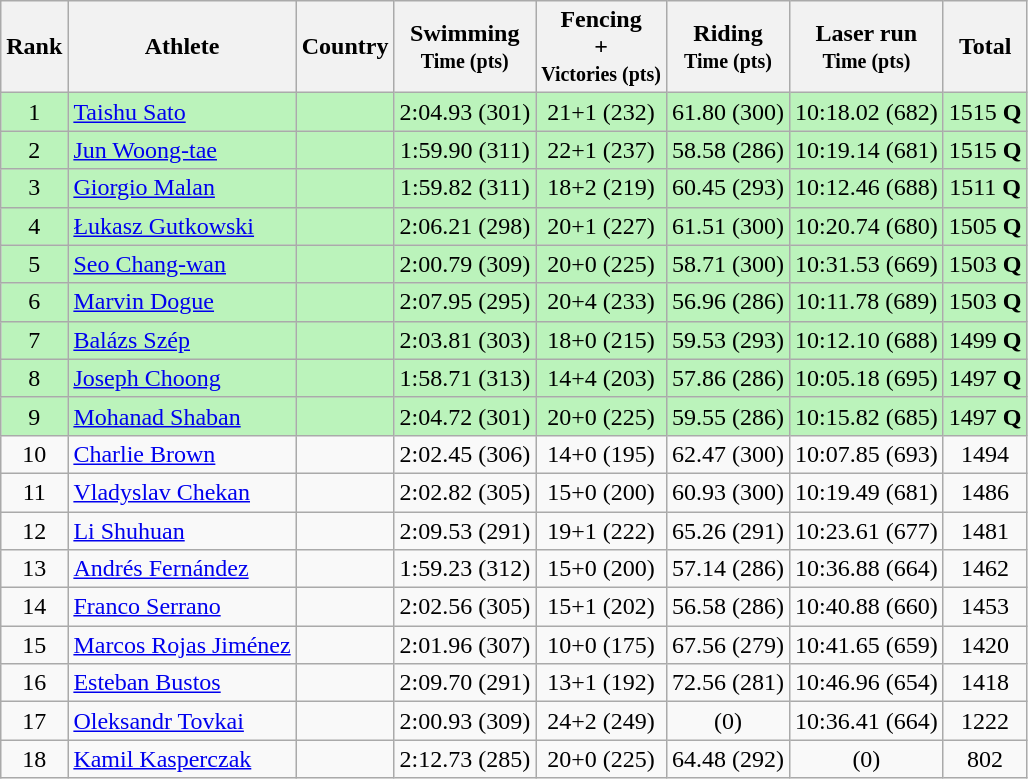<table style="text-align:center" class="wikitable sortable">
<tr>
<th>Rank</th>
<th>Athlete</th>
<th>Country</th>
<th>Swimming<br><small>Time (pts)</small></th>
<th>Fencing<br>+<br><small>Victories (pts)</small></th>
<th>Riding<br><small>Time (pts)</small></th>
<th>Laser run<br><small>Time (pts)</small></th>
<th>Total</th>
</tr>
<tr bgcolor=#bbf3bb>
<td>1</td>
<td align=left><a href='#'>Taishu Sato</a></td>
<td align="left"></td>
<td>2:04.93 (301)</td>
<td>21+1 (232)</td>
<td data-sort-value=300>61.80 (300)</td>
<td>10:18.02 (682)</td>
<td>1515 <strong>Q</strong></td>
</tr>
<tr bgcolor=#bbf3bb>
<td>2</td>
<td align=left><a href='#'>Jun Woong-tae</a></td>
<td align="left"></td>
<td>1:59.90 (311)</td>
<td>22+1 (237)</td>
<td data-sort-value=286>58.58 (286)</td>
<td>10:19.14 (681)</td>
<td>1515 <strong>Q</strong></td>
</tr>
<tr bgcolor=#bbf3bb>
<td>3</td>
<td align=left><a href='#'>Giorgio Malan</a></td>
<td align="left"></td>
<td>1:59.82 (311)</td>
<td>18+2 (219)</td>
<td data-sort-value=293>60.45 (293)</td>
<td>10:12.46 (688)</td>
<td>1511 <strong>Q</strong></td>
</tr>
<tr bgcolor=#bbf3bb>
<td>4</td>
<td align=left><a href='#'>Łukasz Gutkowski</a></td>
<td align="left"></td>
<td>2:06.21 (298)</td>
<td>20+1 (227)</td>
<td data-sort-value=300>61.51 (300)</td>
<td>10:20.74 (680)</td>
<td>1505 <strong>Q</strong></td>
</tr>
<tr bgcolor=#bbf3bb>
<td>5</td>
<td align=left><a href='#'>Seo Chang-wan</a></td>
<td align="left"></td>
<td>2:00.79 (309)</td>
<td>20+0 (225)</td>
<td data-sort-value=300>58.71 (300)</td>
<td>10:31.53 (669)</td>
<td>1503 <strong>Q</strong></td>
</tr>
<tr bgcolor=#bbf3bb>
<td>6</td>
<td align=left><a href='#'>Marvin Dogue</a></td>
<td align="left"></td>
<td>2:07.95 (295)</td>
<td>20+4 (233)</td>
<td data-sort-value=286>56.96 (286)</td>
<td>10:11.78 (689)</td>
<td>1503 <strong>Q</strong></td>
</tr>
<tr bgcolor=#bbf3bb>
<td>7</td>
<td align=left><a href='#'>Balázs Szép</a></td>
<td align="left"></td>
<td>2:03.81 (303)</td>
<td>18+0 (215)</td>
<td data-sort-value=293>59.53 (293)</td>
<td>10:12.10 (688)</td>
<td>1499 <strong>Q</strong></td>
</tr>
<tr bgcolor=#bbf3bb>
<td>8</td>
<td align=left><a href='#'>Joseph Choong</a></td>
<td align="left"></td>
<td>1:58.71 (313)</td>
<td>14+4 (203)</td>
<td data-sort-value=286>57.86 (286)</td>
<td>10:05.18 (695)</td>
<td>1497 <strong>Q</strong></td>
</tr>
<tr bgcolor=#bbf3bb>
<td>9</td>
<td align=left><a href='#'>Mohanad Shaban</a></td>
<td align="left"></td>
<td>2:04.72 (301)</td>
<td>20+0 (225)</td>
<td data-sort-value=286>59.55 (286)</td>
<td>10:15.82 (685)</td>
<td>1497 <strong>Q</strong></td>
</tr>
<tr>
<td>10</td>
<td align=left><a href='#'>Charlie Brown</a></td>
<td align="left"></td>
<td>2:02.45 (306)</td>
<td>14+0 (195)</td>
<td data-sort-value=300>62.47 (300)</td>
<td>10:07.85 (693)</td>
<td>1494</td>
</tr>
<tr>
<td>11</td>
<td align=left><a href='#'>Vladyslav Chekan</a></td>
<td align="left"></td>
<td>2:02.82 (305)</td>
<td>15+0 (200)</td>
<td data-sort-value=300>60.93 (300)</td>
<td>10:19.49 (681)</td>
<td>1486</td>
</tr>
<tr>
<td>12</td>
<td align=left><a href='#'>Li Shuhuan</a></td>
<td align="left"></td>
<td>2:09.53 (291)</td>
<td>19+1 (222)</td>
<td data-sort-value=291>65.26 (291)</td>
<td>10:23.61 (677)</td>
<td>1481</td>
</tr>
<tr>
<td>13</td>
<td align=left><a href='#'>Andrés Fernández</a></td>
<td align="left"></td>
<td>1:59.23 (312)</td>
<td>15+0 (200)</td>
<td data-sort-value=286>57.14 (286)</td>
<td>10:36.88 (664)</td>
<td>1462</td>
</tr>
<tr>
<td>14</td>
<td align=left><a href='#'>Franco Serrano</a></td>
<td align="left"></td>
<td>2:02.56 (305)</td>
<td>15+1 (202)</td>
<td data-sort-value=286>56.58 (286)</td>
<td>10:40.88 (660)</td>
<td>1453</td>
</tr>
<tr>
<td>15</td>
<td align=left><a href='#'>Marcos Rojas Jiménez</a></td>
<td align="left"></td>
<td>2:01.96 (307)</td>
<td>10+0 (175)</td>
<td data-sort-value=279>67.56 (279)</td>
<td>10:41.65 (659)</td>
<td>1420</td>
</tr>
<tr>
<td>16</td>
<td align=left><a href='#'>Esteban Bustos</a></td>
<td align="left"></td>
<td>2:09.70 (291)</td>
<td>13+1 (192)</td>
<td data-sort-value=281>72.56 (281)</td>
<td>10:46.96 (654)</td>
<td>1418</td>
</tr>
<tr>
<td>17</td>
<td align=left><a href='#'>Oleksandr Tovkai</a></td>
<td align="left"></td>
<td>2:00.93 (309)</td>
<td>24+2 (249)</td>
<td data-sort-value=0> (0)</td>
<td>10:36.41 (664)</td>
<td>1222</td>
</tr>
<tr>
<td>18</td>
<td align=left><a href='#'>Kamil Kasperczak</a></td>
<td align="left"></td>
<td>2:12.73 (285)</td>
<td>20+0 (225)</td>
<td data-sort-value=292>64.48 (292)</td>
<td> (0)</td>
<td>802</td>
</tr>
</table>
